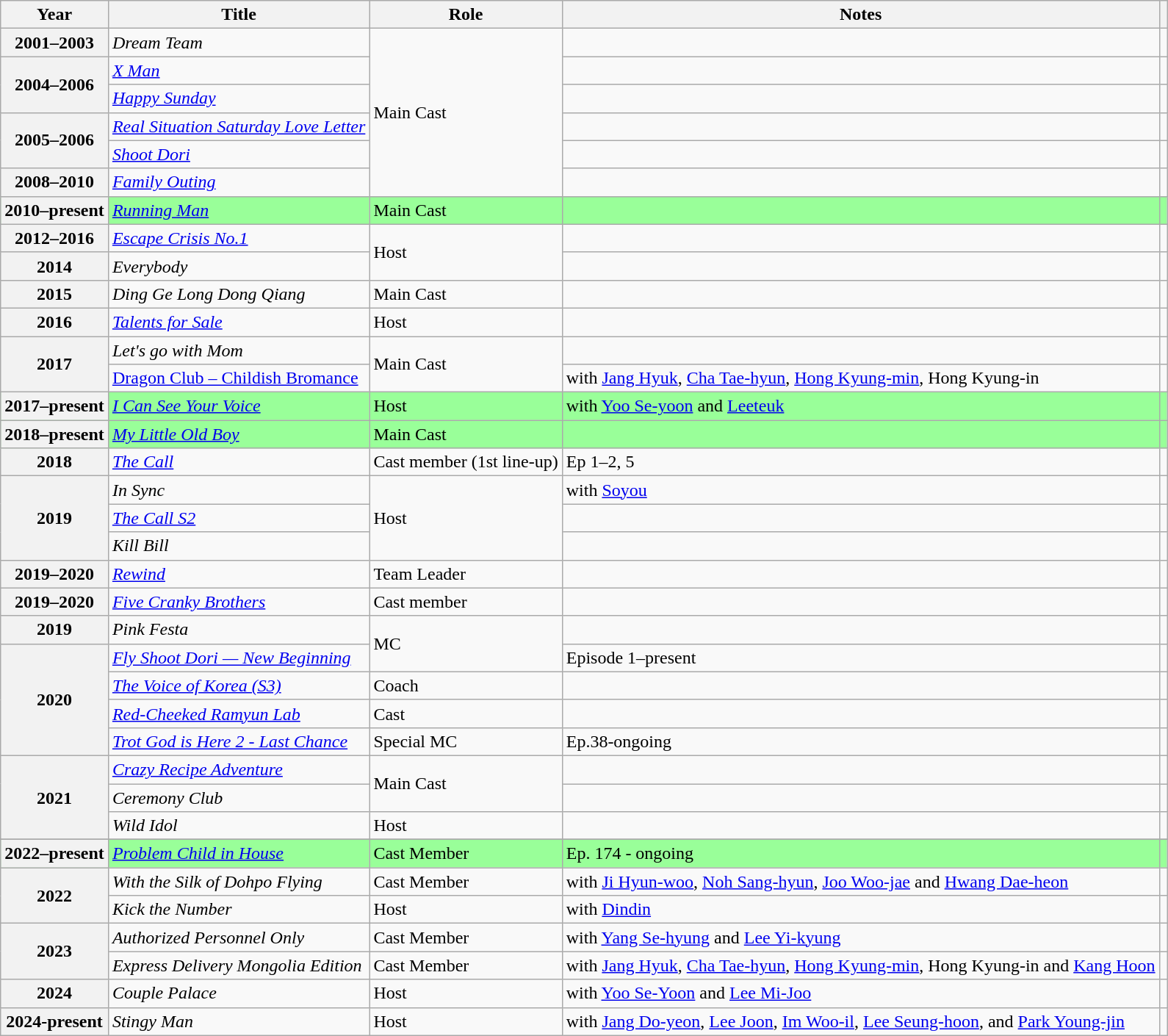<table class="wikitable plainrowheaders sortable">
<tr>
<th scope="col">Year</th>
<th scope="col">Title</th>
<th scope="col">Role</th>
<th scope="col">Notes</th>
<th scope="col" class="unsortable"></th>
</tr>
<tr>
<th scope="row">2001–2003</th>
<td><em>Dream Team</em></td>
<td rowspan="6">Main Cast</td>
<td></td>
<td style="text-align:center"></td>
</tr>
<tr>
<th scope="row" rowspan="2">2004–2006</th>
<td><em><a href='#'>X Man</a></em></td>
<td></td>
<td style="text-align:center"></td>
</tr>
<tr>
<td><em><a href='#'>Happy Sunday</a></em></td>
<td></td>
<td style="text-align:center"></td>
</tr>
<tr>
<th scope="row" rowspan="2">2005–2006</th>
<td><em><a href='#'>Real Situation Saturday Love Letter</a></em></td>
<td></td>
<td style="text-align:center"></td>
</tr>
<tr>
<td><em><a href='#'>Shoot Dori</a></em></td>
<td></td>
<td style="text-align:center"></td>
</tr>
<tr>
<th scope="row">2008–2010</th>
<td><em><a href='#'>Family Outing</a></em></td>
<td></td>
<td style="text-align:center"></td>
</tr>
<tr bgcolor="#99ff99">
<th scope="row">2010–present</th>
<td><em><a href='#'>Running Man</a></em></td>
<td>Main Cast</td>
<td></td>
<td style="text-align:center"></td>
</tr>
<tr>
<th scope="row">2012–2016</th>
<td><em><a href='#'>Escape Crisis No.1</a></em></td>
<td rowspan="2">Host</td>
<td></td>
<td style="text-align:center"></td>
</tr>
<tr>
<th scope="row">2014</th>
<td><em>Everybody</em></td>
<td></td>
<td style="text-align:center"></td>
</tr>
<tr>
<th scope="row">2015</th>
<td><em>Ding Ge Long Dong Qiang</em></td>
<td>Main Cast</td>
<td></td>
<td style="text-align:center"></td>
</tr>
<tr>
<th scope="row">2016</th>
<td><em><a href='#'>Talents for Sale</a></em></td>
<td>Host</td>
<td></td>
<td style="text-align:center"></td>
</tr>
<tr>
<th scope="row" rowspan="2">2017</th>
<td><em>Let's go with Mom</em></td>
<td rowspan="2">Main Cast</td>
<td></td>
<td style="text-align:center"></td>
</tr>
<tr>
<td><a href='#'>Dragon Club – Childish Bromance</a></td>
<td>with <a href='#'>Jang Hyuk</a>, <a href='#'>Cha Tae-hyun</a>, <a href='#'>Hong Kyung-min</a>, Hong Kyung-in</td>
<td style="text-align:center"></td>
</tr>
<tr bgcolor="#99ff99">
<th scope="row">2017–present</th>
<td><em><a href='#'>I Can See Your Voice</a></em></td>
<td>Host</td>
<td>with <a href='#'>Yoo Se-yoon</a> and <a href='#'>Leeteuk</a></td>
<td style="text-align:center"></td>
</tr>
<tr bgcolor="#99ff99">
<th scope="row">2018–present</th>
<td><em><a href='#'>My Little Old Boy</a></em></td>
<td>Main Cast</td>
<td></td>
<td style="text-align:center"></td>
</tr>
<tr>
<th scope="row">2018</th>
<td><em><a href='#'>The Call</a></em></td>
<td>Cast member (1st line-up)</td>
<td>Ep 1–2, 5</td>
<td style="text-align:center"></td>
</tr>
<tr>
<th scope="row" rowspan="3">2019</th>
<td><em>In Sync</em></td>
<td rowspan="3">Host</td>
<td>with <a href='#'>Soyou</a></td>
<td style="text-align:center"></td>
</tr>
<tr>
<td><em><a href='#'>The Call S2</a></em></td>
<td></td>
<td style="text-align:center"></td>
</tr>
<tr>
<td><em>Kill Bill</em></td>
<td></td>
<td style="text-align:center"></td>
</tr>
<tr>
<th scope="row">2019–2020</th>
<td><em><a href='#'>Rewind</a></em></td>
<td>Team Leader</td>
<td></td>
<td style="text-align:center"></td>
</tr>
<tr>
<th scope="row">2019–2020</th>
<td><em><a href='#'>Five Cranky Brothers</a></em></td>
<td>Cast member</td>
<td></td>
<td style="text-align:center"></td>
</tr>
<tr>
<th scope="row">2019</th>
<td><em>Pink Festa</em></td>
<td rowspan="2">MC</td>
<td></td>
<td style="text-align:center"></td>
</tr>
<tr>
<th scope="row" rowspan="4">2020</th>
<td><em><a href='#'>Fly Shoot Dori — New Beginning</a></em></td>
<td>Episode 1–present</td>
<td style="text-align:center"></td>
</tr>
<tr>
<td><em><a href='#'>The Voice of Korea (S3)</a></em></td>
<td>Coach</td>
<td></td>
<td style="text-align:center"></td>
</tr>
<tr>
<td><em><a href='#'>Red-Cheeked Ramyun Lab</a></em></td>
<td>Cast</td>
<td></td>
<td style="text-align:center"></td>
</tr>
<tr>
<td><em><a href='#'>Trot God is Here 2 - Last Chance</a></em></td>
<td>Special MC</td>
<td>Ep.38-ongoing</td>
<td style="text-align:center"></td>
</tr>
<tr>
<th scope="row" rowspan="3">2021</th>
<td><em><a href='#'>Crazy Recipe Adventure</a></em></td>
<td rowspan="2">Main Cast</td>
<td></td>
<td style="text-align:center"></td>
</tr>
<tr>
<td><em> Ceremony Club</em></td>
<td></td>
<td style="text-align:center"></td>
</tr>
<tr>
<td><em>Wild Idol</em></td>
<td>Host</td>
<td></td>
<td style="text-align:center"></td>
</tr>
<tr>
</tr>
<tr bgcolor="#99ff99">
<th scope="row">2022–present</th>
<td><em><a href='#'>Problem Child in House</a></em></td>
<td>Cast Member</td>
<td>Ep. 174 - ongoing</td>
<td style="text-align:center"></td>
</tr>
<tr>
<th scope="row" rowspan="2">2022</th>
<td><em> With the Silk of Dohpo Flying</em></td>
<td>Cast Member</td>
<td>with <a href='#'>Ji Hyun-woo</a>, <a href='#'>Noh Sang-hyun</a>, <a href='#'>Joo Woo-jae</a> and <a href='#'>Hwang Dae-heon</a></td>
<td style="text-align:center"></td>
</tr>
<tr>
<td><em>Kick the Number</em></td>
<td>Host</td>
<td>with <a href='#'>Dindin</a></td>
<td style="text-align:center"></td>
</tr>
<tr>
<th scope="row" rowspan="2">2023</th>
<td><em>Authorized Personnel Only</em></td>
<td>Cast Member</td>
<td>with <a href='#'>Yang Se-hyung</a> and <a href='#'>Lee Yi-kyung</a></td>
<td style="text-align:center"></td>
</tr>
<tr>
<td><em> Express Delivery Mongolia Edition</em></td>
<td>Cast Member</td>
<td>with <a href='#'>Jang Hyuk</a>, <a href='#'>Cha Tae-hyun</a>, <a href='#'>Hong Kyung-min</a>, Hong Kyung-in and <a href='#'>Kang Hoon</a></td>
<td style="text-align:center"></td>
</tr>
<tr>
<th scope="row">2024</th>
<td><em>Couple Palace</em></td>
<td>Host</td>
<td>with <a href='#'>Yoo Se-Yoon</a> and <a href='#'>Lee Mi-Joo</a></td>
<td style="text-align:center"></td>
</tr>
<tr>
<th scope="row">2024-present</th>
<td><em>Stingy Man</em></td>
<td>Host</td>
<td>with <a href='#'>Jang Do-yeon</a>, <a href='#'>Lee Joon</a>, <a href='#'>Im Woo-il</a>, <a href='#'>Lee Seung-hoon</a>, and <a href='#'>Park Young-jin</a></td>
<td></td>
</tr>
</table>
